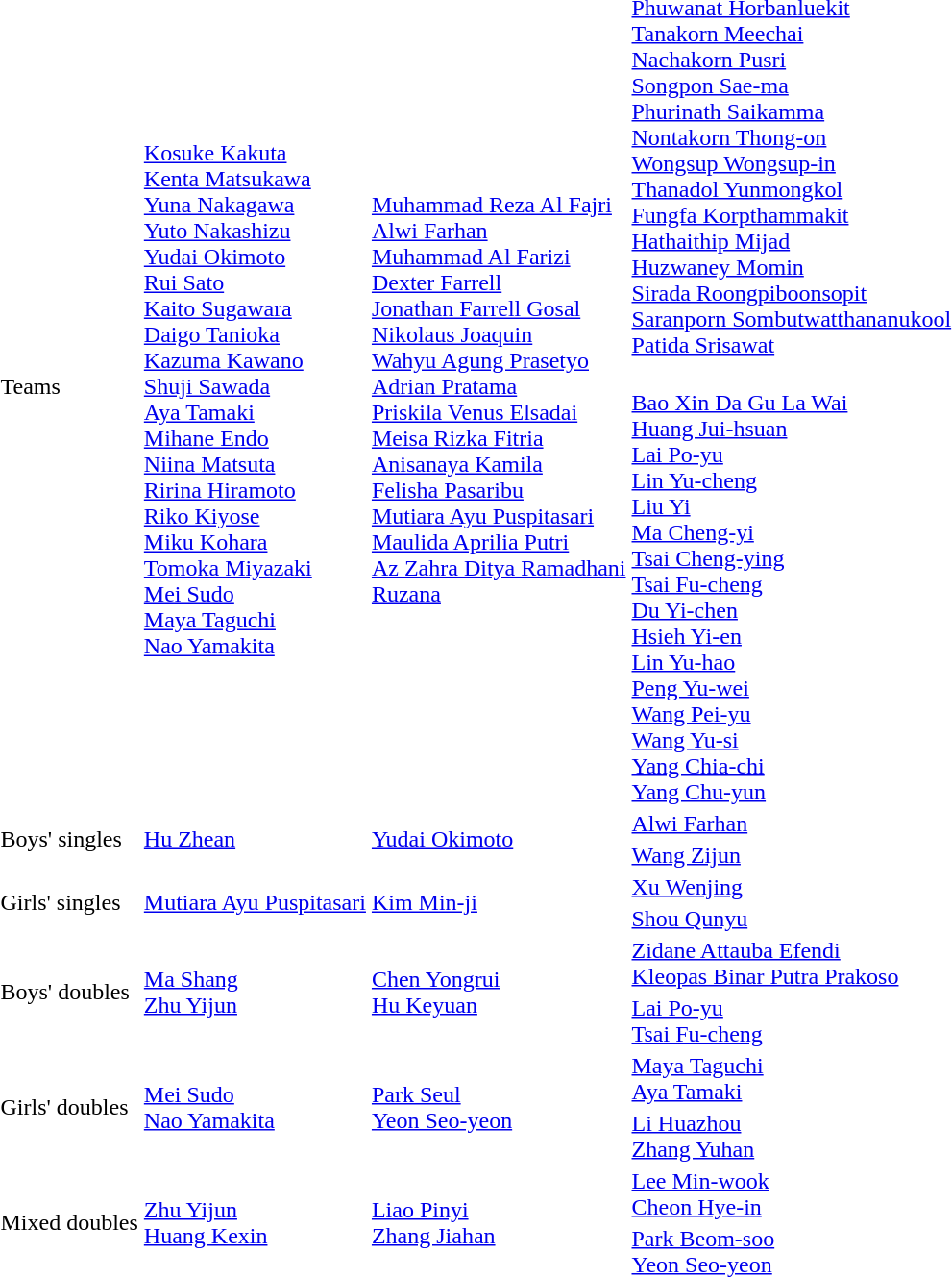<table>
<tr>
<td rowspan=2>Teams<br></td>
<td rowspan=2><br><a href='#'>Kosuke Kakuta</a><br><a href='#'>Kenta Matsukawa</a><br><a href='#'>Yuna Nakagawa</a><br><a href='#'>Yuto Nakashizu</a><br><a href='#'>Yudai Okimoto</a><br><a href='#'>Rui Sato</a><br><a href='#'>Kaito Sugawara</a><br><a href='#'>Daigo Tanioka</a><br><a href='#'>Kazuma Kawano</a><br><a href='#'>Shuji Sawada</a><br><a href='#'>Aya Tamaki</a><br><a href='#'>Mihane Endo</a><br><a href='#'>Niina Matsuta</a><br><a href='#'>Ririna Hiramoto</a><br><a href='#'>Riko Kiyose</a><br><a href='#'>Miku Kohara</a><br><a href='#'>Tomoka Miyazaki</a><br><a href='#'>Mei Sudo</a><br><a href='#'>Maya Taguchi</a><br><a href='#'>Nao Yamakita</a></td>
<td rowspan=2><br><a href='#'>Muhammad Reza Al Fajri</a><br><a href='#'>Alwi Farhan</a><br><a href='#'>Muhammad Al Farizi</a><br><a href='#'>Dexter Farrell</a><br><a href='#'>Jonathan Farrell Gosal</a><br><a href='#'>Nikolaus Joaquin</a><br><a href='#'>Wahyu Agung Prasetyo</a><br><a href='#'>Adrian Pratama</a><br><a href='#'>Priskila Venus Elsadai</a><br><a href='#'>Meisa Rizka Fitria</a><br><a href='#'>Anisanaya Kamila</a><br><a href='#'>Felisha Pasaribu</a><br><a href='#'>Mutiara Ayu Puspitasari</a><br><a href='#'>Maulida Aprilia Putri</a><br><a href='#'>Az Zahra Ditya Ramadhani</a><br><a href='#'>Ruzana</a></td>
<td><br><a href='#'>Phuwanat Horbanluekit</a><br><a href='#'>Tanakorn Meechai</a><br><a href='#'>Nachakorn Pusri</a><br><a href='#'>Songpon Sae-ma</a><br><a href='#'>Phurinath Saikamma</a><br><a href='#'>Nontakorn Thong-on</a><br><a href='#'>Wongsup Wongsup-in</a><br><a href='#'>Thanadol Yunmongkol</a><br><a href='#'>Fungfa Korpthammakit</a><br><a href='#'>Hathaithip Mijad</a><br><a href='#'>Huzwaney Momin</a><br><a href='#'>Sirada Roongpiboonsopit</a><br><a href='#'>Saranporn Sombutwatthananukool</a><br><a href='#'>Patida Srisawat</a></td>
</tr>
<tr>
<td><br><a href='#'>Bao Xin Da Gu La Wai</a><br><a href='#'>Huang Jui-hsuan</a><br><a href='#'>Lai Po-yu</a><br><a href='#'>Lin Yu-cheng</a><br><a href='#'>Liu Yi</a><br><a href='#'>Ma Cheng-yi</a><br><a href='#'>Tsai Cheng-ying</a><br><a href='#'>Tsai Fu-cheng</a><br><a href='#'>Du Yi-chen</a><br><a href='#'>Hsieh Yi-en</a><br><a href='#'>Lin Yu-hao</a><br><a href='#'>Peng Yu-wei</a><br><a href='#'>Wang Pei-yu</a><br><a href='#'>Wang Yu-si</a><br><a href='#'>Yang Chia-chi</a><br><a href='#'>Yang Chu-yun</a></td>
</tr>
<tr>
<td rowspan=2>Boys' singles<br></td>
<td rowspan=2> <a href='#'>Hu Zhean</a></td>
<td rowspan=2> <a href='#'>Yudai Okimoto</a></td>
<td> <a href='#'>Alwi Farhan</a></td>
</tr>
<tr>
<td> <a href='#'>Wang Zijun</a></td>
</tr>
<tr>
<td rowspan=2>Girls' singles<br></td>
<td rowspan=2> <a href='#'>Mutiara Ayu Puspitasari</a></td>
<td rowspan=2> <a href='#'>Kim Min-ji</a></td>
<td> <a href='#'>Xu Wenjing</a></td>
</tr>
<tr>
<td> <a href='#'>Shou Qunyu</a></td>
</tr>
<tr>
<td rowspan=2>Boys' doubles<br></td>
<td rowspan=2> <a href='#'>Ma Shang</a><br> <a href='#'>Zhu Yijun</a></td>
<td rowspan=2> <a href='#'>Chen Yongrui</a><br> <a href='#'>Hu Keyuan</a></td>
<td> <a href='#'>Zidane Attauba Efendi</a><br> <a href='#'>Kleopas Binar Putra Prakoso</a></td>
</tr>
<tr>
<td> <a href='#'>Lai Po-yu</a><br> <a href='#'>Tsai Fu-cheng</a></td>
</tr>
<tr>
<td rowspan=2>Girls' doubles<br></td>
<td rowspan=2> <a href='#'>Mei Sudo</a><br> <a href='#'>Nao Yamakita</a></td>
<td rowspan=2> <a href='#'>Park Seul</a><br> <a href='#'>Yeon Seo-yeon</a></td>
<td> <a href='#'>Maya Taguchi</a><br> <a href='#'>Aya Tamaki</a></td>
</tr>
<tr>
<td> <a href='#'>Li Huazhou</a><br> <a href='#'>Zhang Yuhan</a></td>
</tr>
<tr>
<td rowspan=2>Mixed doubles<br></td>
<td rowspan=2> <a href='#'>Zhu Yijun</a><br> <a href='#'>Huang Kexin</a></td>
<td rowspan=2> <a href='#'>Liao Pinyi</a><br> <a href='#'>Zhang Jiahan</a></td>
<td> <a href='#'>Lee Min-wook</a><br> <a href='#'>Cheon Hye-in</a></td>
</tr>
<tr>
<td> <a href='#'>Park Beom-soo</a><br> <a href='#'>Yeon Seo-yeon</a></td>
</tr>
<tr>
</tr>
</table>
